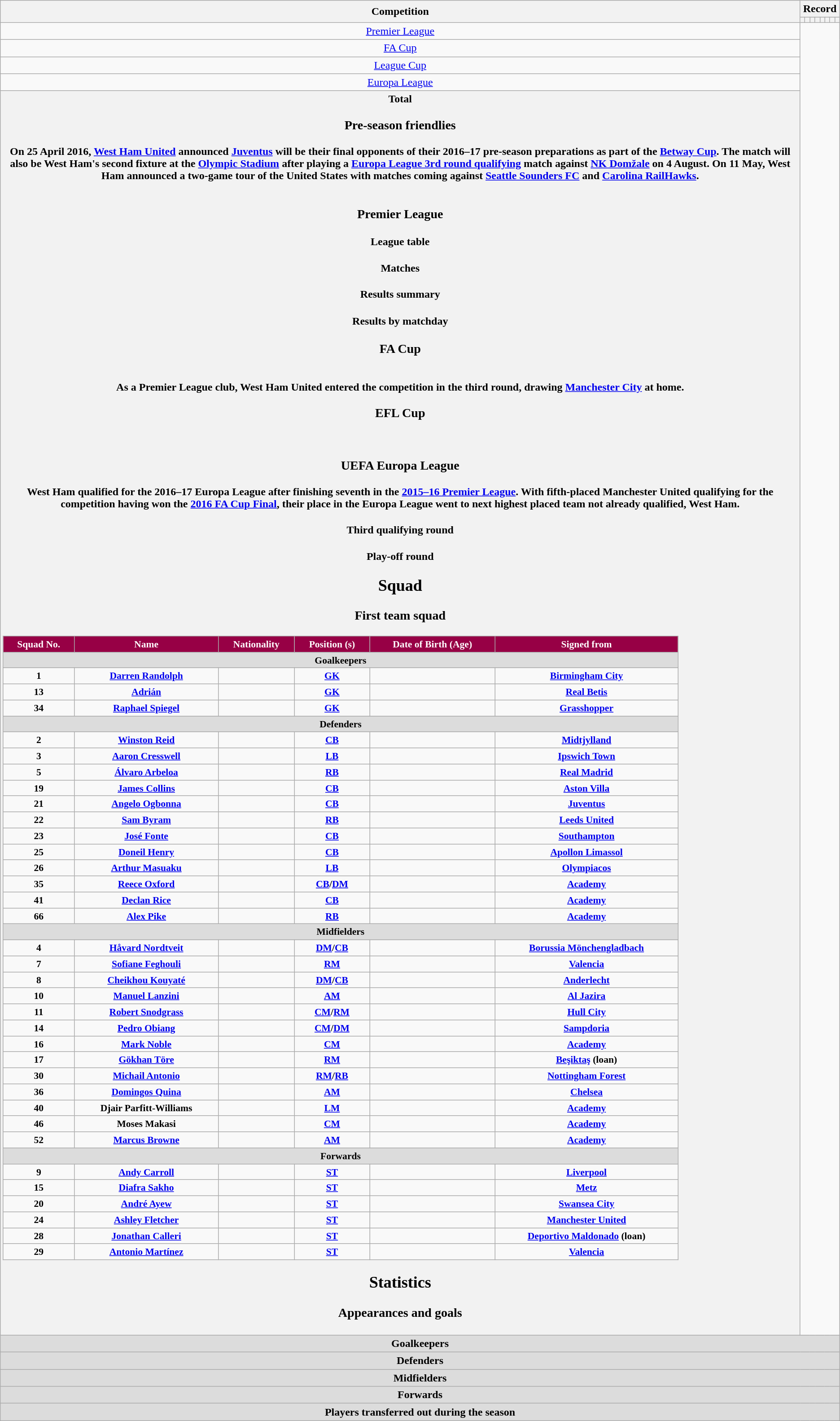<table class="wikitable" style="text-align: center">
<tr>
<th rowspan=2>Competition</th>
<th colspan=8>Record</th>
</tr>
<tr>
<th></th>
<th></th>
<th></th>
<th></th>
<th></th>
<th></th>
<th></th>
<th></th>
</tr>
<tr>
<td><a href='#'>Premier League</a><br></td>
</tr>
<tr>
<td><a href='#'>FA Cup</a><br></td>
</tr>
<tr>
<td><a href='#'>League Cup</a><br></td>
</tr>
<tr>
<td><a href='#'>Europa League</a><br></td>
</tr>
<tr>
<th>Total<br>
<h3>Pre-season friendlies</h3>On 25 April 2016, <a href='#'>West Ham United</a> announced <a href='#'>Juventus</a> will be their final opponents of their 2016–17 pre-season preparations as part of the <a href='#'>Betway Cup</a>. The match will also be West Ham's second fixture at the <a href='#'>Olympic Stadium</a> after playing a <a href='#'>Europa League 3rd round qualifying</a> match against <a href='#'>NK Domžale</a> on 4 August. On 11 May, West Ham announced a two-game tour of the United States with matches coming against <a href='#'>Seattle Sounders FC</a> and <a href='#'>Carolina RailHawks</a>.<br>

<br>




<h3>Premier League</h3><h4>League table</h4><h4>Matches</h4>




































<h4>Results summary</h4>
<h4>Results by matchday</h4><h3>FA Cup</h3><br>As a Premier League club, West Ham United entered the competition in the third round, drawing <a href='#'>Manchester City</a> at home.<br><h3>EFL Cup</h3><br>

<h3>UEFA Europa League</h3>
West Ham qualified for the 2016–17 Europa League after finishing seventh in the <a href='#'>2015–16 Premier League</a>. With fifth-placed Manchester United qualifying for the competition having won the <a href='#'>2016 FA Cup Final</a>, their place in the Europa League went to next highest placed team not already qualified, West Ham.<h4>Third qualifying round</h4>
<h4>Play-off round</h4>
<h2>Squad</h2><h3>First team squad</h3><table class="wikitable" style="text-align:center; font-size:90%; width:85%;">
<tr>
<th style="background:#970045; color:white; text-align:center;">Squad No.</th>
<th style="background:#970045; color:white; text-align:center;">Name</th>
<th style="background:#970045; color:white; text-align:center;">Nationality</th>
<th style="background:#970045; color:white; text-align:center;">Position (s)</th>
<th style="background:#970045; color:white; text-align:center;">Date of Birth (Age)</th>
<th style="background:#970045; color:white; text-align:center;">Signed from</th>
</tr>
<tr>
<th colspan="6" style="background:#dcdcdc; text-align:center;">Goalkeepers</th>
</tr>
<tr>
<td>1</td>
<td><a href='#'>Darren Randolph</a></td>
<td></td>
<td><a href='#'>GK</a></td>
<td></td>
<td> <a href='#'>Birmingham City</a></td>
</tr>
<tr>
<td>13</td>
<td><a href='#'>Adrián</a></td>
<td></td>
<td><a href='#'>GK</a></td>
<td></td>
<td> <a href='#'>Real Betis</a></td>
</tr>
<tr>
<td>34</td>
<td><a href='#'>Raphael Spiegel</a></td>
<td></td>
<td><a href='#'>GK</a></td>
<td></td>
<td> <a href='#'>Grasshopper</a></td>
</tr>
<tr>
<th colspan="7" style="background:#dcdcdc; text-align:center;">Defenders</th>
</tr>
<tr>
<td>2</td>
<td><a href='#'>Winston Reid</a></td>
<td></td>
<td><a href='#'>CB</a></td>
<td></td>
<td> <a href='#'>Midtjylland</a></td>
</tr>
<tr>
<td>3</td>
<td><a href='#'>Aaron Cresswell</a></td>
<td></td>
<td><a href='#'>LB</a></td>
<td></td>
<td> <a href='#'>Ipswich Town</a></td>
</tr>
<tr>
<td>5</td>
<td><a href='#'>Álvaro Arbeloa</a></td>
<td></td>
<td><a href='#'>RB</a></td>
<td></td>
<td> <a href='#'>Real Madrid</a></td>
</tr>
<tr>
<td>19</td>
<td><a href='#'>James Collins</a></td>
<td></td>
<td><a href='#'>CB</a></td>
<td></td>
<td> <a href='#'>Aston Villa</a></td>
</tr>
<tr>
<td>21</td>
<td><a href='#'>Angelo Ogbonna</a></td>
<td></td>
<td><a href='#'>CB</a></td>
<td></td>
<td> <a href='#'>Juventus</a></td>
</tr>
<tr>
<td>22</td>
<td><a href='#'>Sam Byram</a></td>
<td></td>
<td><a href='#'>RB</a></td>
<td></td>
<td> <a href='#'>Leeds United</a></td>
</tr>
<tr>
<td>23</td>
<td><a href='#'>José Fonte</a></td>
<td></td>
<td><a href='#'>CB</a></td>
<td></td>
<td> <a href='#'>Southampton</a></td>
</tr>
<tr>
<td>25</td>
<td><a href='#'>Doneil Henry</a></td>
<td></td>
<td><a href='#'>CB</a></td>
<td></td>
<td> <a href='#'>Apollon Limassol</a></td>
</tr>
<tr>
<td>26</td>
<td><a href='#'>Arthur Masuaku</a></td>
<td></td>
<td><a href='#'>LB</a></td>
<td></td>
<td> <a href='#'>Olympiacos</a></td>
</tr>
<tr>
<td>35</td>
<td><a href='#'>Reece Oxford</a></td>
<td></td>
<td><a href='#'>CB</a>/<a href='#'>DM</a></td>
<td></td>
<td><a href='#'>Academy</a></td>
</tr>
<tr>
<td>41</td>
<td><a href='#'>Declan Rice</a></td>
<td></td>
<td><a href='#'>CB</a></td>
<td></td>
<td><a href='#'>Academy</a></td>
</tr>
<tr>
<td>66</td>
<td><a href='#'>Alex Pike</a></td>
<td></td>
<td><a href='#'>RB</a></td>
<td></td>
<td><a href='#'>Academy</a></td>
</tr>
<tr>
<th colspan="8" style="background:#dcdcdc; text-align:center;">Midfielders</th>
</tr>
<tr>
<td>4</td>
<td><a href='#'>Håvard Nordtveit</a></td>
<td></td>
<td><a href='#'>DM</a>/<a href='#'>CB</a></td>
<td></td>
<td> <a href='#'>Borussia Mönchengladbach</a></td>
</tr>
<tr>
<td>7</td>
<td><a href='#'>Sofiane Feghouli</a></td>
<td></td>
<td><a href='#'>RM</a></td>
<td></td>
<td> <a href='#'>Valencia</a></td>
</tr>
<tr>
<td>8</td>
<td><a href='#'>Cheikhou Kouyaté</a></td>
<td></td>
<td><a href='#'>DM</a>/<a href='#'>CB</a></td>
<td></td>
<td> <a href='#'>Anderlecht</a></td>
</tr>
<tr>
<td>10</td>
<td><a href='#'>Manuel Lanzini</a></td>
<td></td>
<td><a href='#'>AM</a></td>
<td></td>
<td> <a href='#'>Al Jazira</a></td>
</tr>
<tr>
<td>11</td>
<td><a href='#'>Robert Snodgrass</a></td>
<td></td>
<td><a href='#'>CM</a>/<a href='#'>RM</a></td>
<td></td>
<td> <a href='#'>Hull City</a></td>
</tr>
<tr>
<td>14</td>
<td><a href='#'>Pedro Obiang</a></td>
<td></td>
<td><a href='#'>CM</a>/<a href='#'>DM</a></td>
<td></td>
<td> <a href='#'>Sampdoria</a></td>
</tr>
<tr>
<td>16</td>
<td><a href='#'>Mark Noble</a></td>
<td></td>
<td><a href='#'>CM</a></td>
<td></td>
<td><a href='#'>Academy</a></td>
</tr>
<tr>
<td>17</td>
<td><a href='#'>Gökhan Töre</a></td>
<td></td>
<td><a href='#'>RM</a></td>
<td></td>
<td> <a href='#'>Beşiktaş</a> (loan)</td>
</tr>
<tr>
<td>30</td>
<td><a href='#'>Michail Antonio</a></td>
<td></td>
<td><a href='#'>RM</a>/<a href='#'>RB</a></td>
<td></td>
<td> <a href='#'>Nottingham Forest</a></td>
</tr>
<tr>
<td>36</td>
<td><a href='#'>Domingos Quina</a></td>
<td></td>
<td><a href='#'>AM</a></td>
<td></td>
<td> <a href='#'>Chelsea</a></td>
</tr>
<tr>
<td>40</td>
<td>Djair Parfitt-Williams</td>
<td></td>
<td><a href='#'>LM</a></td>
<td></td>
<td><a href='#'>Academy</a></td>
</tr>
<tr>
<td>46</td>
<td>Moses Makasi</td>
<td></td>
<td><a href='#'>CM</a></td>
<td></td>
<td><a href='#'>Academy</a></td>
</tr>
<tr>
<td>52</td>
<td><a href='#'>Marcus Browne</a></td>
<td></td>
<td><a href='#'>AM</a></td>
<td></td>
<td><a href='#'>Academy</a></td>
</tr>
<tr>
<th colspan="6" style="background:#dcdcdc; text-align:center;">Forwards</th>
</tr>
<tr>
<td>9</td>
<td><a href='#'>Andy Carroll</a></td>
<td></td>
<td><a href='#'>ST</a></td>
<td></td>
<td> <a href='#'>Liverpool</a></td>
</tr>
<tr>
<td>15</td>
<td><a href='#'>Diafra Sakho</a></td>
<td></td>
<td><a href='#'>ST</a></td>
<td></td>
<td> <a href='#'>Metz</a></td>
</tr>
<tr>
<td>20</td>
<td><a href='#'>André Ayew</a></td>
<td></td>
<td><a href='#'>ST</a></td>
<td></td>
<td> <a href='#'>Swansea City</a></td>
</tr>
<tr>
<td>24</td>
<td><a href='#'>Ashley Fletcher</a></td>
<td></td>
<td><a href='#'>ST</a></td>
<td></td>
<td> <a href='#'>Manchester United</a></td>
</tr>
<tr>
<td>28</td>
<td><a href='#'>Jonathan Calleri</a></td>
<td></td>
<td><a href='#'>ST</a></td>
<td></td>
<td> <a href='#'>Deportivo Maldonado</a> (loan)</td>
</tr>
<tr>
<td>29</td>
<td><a href='#'>Antonio Martínez</a></td>
<td></td>
<td><a href='#'>ST</a></td>
<td></td>
<td> <a href='#'>Valencia</a></td>
</tr>
</table>
<h2>Statistics</h2><h3>Appearances and goals</h3></th>
</tr>
<tr>
<th colspan=14 style=background:#dcdcdc; text-align:center>Goalkeepers<br>
</th>
</tr>
<tr>
<th colspan=14 style=background:#dcdcdc; text-align:center>Defenders<br>






</th>
</tr>
<tr>
<th colspan=14 style=background:#dcdcdc; text-align:center>Midfielders<br>










</th>
</tr>
<tr>
<th colspan=14 style=background:#dcdcdc; text-align:center>Forwards<br>



</th>
</tr>
<tr>
<th colspan=14 style=background:#dcdcdc; text-align:center>Players transferred out during the season<br>




</th>
</tr>
</table>
